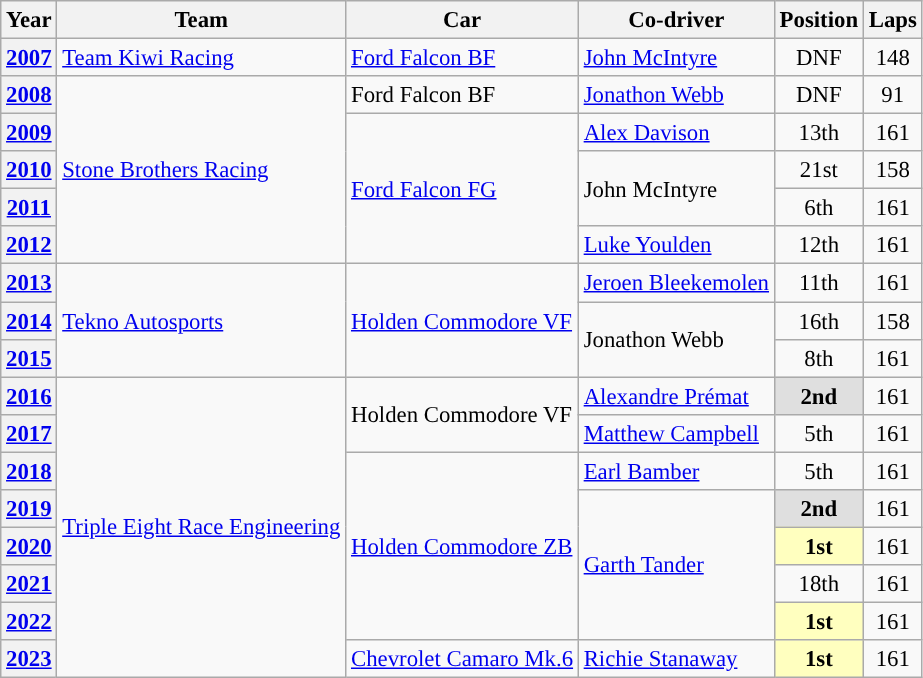<table class="wikitable" style="font-size: 95%;">
<tr>
<th>Year</th>
<th>Team</th>
<th>Car</th>
<th>Co-driver</th>
<th>Position</th>
<th>Laps</th>
</tr>
<tr>
<th><a href='#'>2007</a></th>
<td><a href='#'>Team Kiwi Racing</a></td>
<td><a href='#'>Ford Falcon BF</a></td>
<td> <a href='#'>John McIntyre</a></td>
<td align="center">DNF</td>
<td align="center">148</td>
</tr>
<tr>
<th><a href='#'>2008</a></th>
<td rowspan="5"><a href='#'>Stone Brothers Racing</a></td>
<td>Ford Falcon BF</td>
<td> <a href='#'>Jonathon Webb</a></td>
<td align="center">DNF</td>
<td align="center">91</td>
</tr>
<tr>
<th><a href='#'>2009</a></th>
<td rowspan="4"><a href='#'>Ford Falcon FG</a></td>
<td> <a href='#'>Alex Davison</a></td>
<td align="center">13th</td>
<td align="center">161</td>
</tr>
<tr>
<th><a href='#'>2010</a></th>
<td rowspan="2"> John McIntyre</td>
<td align="center">21st</td>
<td align="center">158</td>
</tr>
<tr>
<th><a href='#'>2011</a></th>
<td align="center">6th</td>
<td align="center">161</td>
</tr>
<tr>
<th><a href='#'>2012</a></th>
<td> <a href='#'>Luke Youlden</a></td>
<td align="center">12th</td>
<td align="center">161</td>
</tr>
<tr>
<th><a href='#'>2013</a></th>
<td rowspan="3"><a href='#'>Tekno Autosports</a></td>
<td rowspan="3"><a href='#'>Holden Commodore VF</a></td>
<td> <a href='#'>Jeroen Bleekemolen</a></td>
<td align="center">11th</td>
<td align="center">161</td>
</tr>
<tr>
<th><a href='#'>2014</a></th>
<td rowspan="2"> Jonathon Webb</td>
<td align="center">16th</td>
<td align="center">158</td>
</tr>
<tr>
<th><a href='#'>2015</a></th>
<td align="center">8th</td>
<td align="center">161</td>
</tr>
<tr>
<th><a href='#'>2016</a></th>
<td rowspan="8"><a href='#'>Triple Eight Race Engineering</a></td>
<td rowspan="2">Holden Commodore VF</td>
<td> <a href='#'>Alexandre Prémat</a></td>
<td align="center" style="background: #dfdfdf"><strong>2nd</strong></td>
<td align="center">161</td>
</tr>
<tr>
<th><a href='#'>2017</a></th>
<td> <a href='#'>Matthew Campbell</a></td>
<td align="center">5th</td>
<td align="center">161</td>
</tr>
<tr>
<th><a href='#'>2018</a></th>
<td rowspan="5"><a href='#'>Holden Commodore ZB</a></td>
<td> <a href='#'>Earl Bamber</a></td>
<td align="center">5th</td>
<td align="center">161</td>
</tr>
<tr>
<th><a href='#'>2019</a></th>
<td rowspan="4"> <a href='#'>Garth Tander</a></td>
<td align="center" style="background: #dfdfdf"><strong>2nd</strong></td>
<td align="center">161</td>
</tr>
<tr>
<th><a href='#'>2020</a></th>
<td align="center" style="background: #ffffbf"><strong>1st</strong></td>
<td align="center">161</td>
</tr>
<tr>
<th><a href='#'>2021</a></th>
<td align="center">18th</td>
<td align="center">161</td>
</tr>
<tr>
<th><a href='#'>2022</a></th>
<td align="center" style="background: #ffffbf"><strong>1st</strong></td>
<td align="center">161</td>
</tr>
<tr>
<th><a href='#'>2023</a></th>
<td><a href='#'>Chevrolet Camaro Mk.6</a></td>
<td> <a href='#'>Richie Stanaway</a></td>
<td align="center" style="background: #ffffbf"><strong>1st</strong></td>
<td align="center">161</td>
</tr>
</table>
